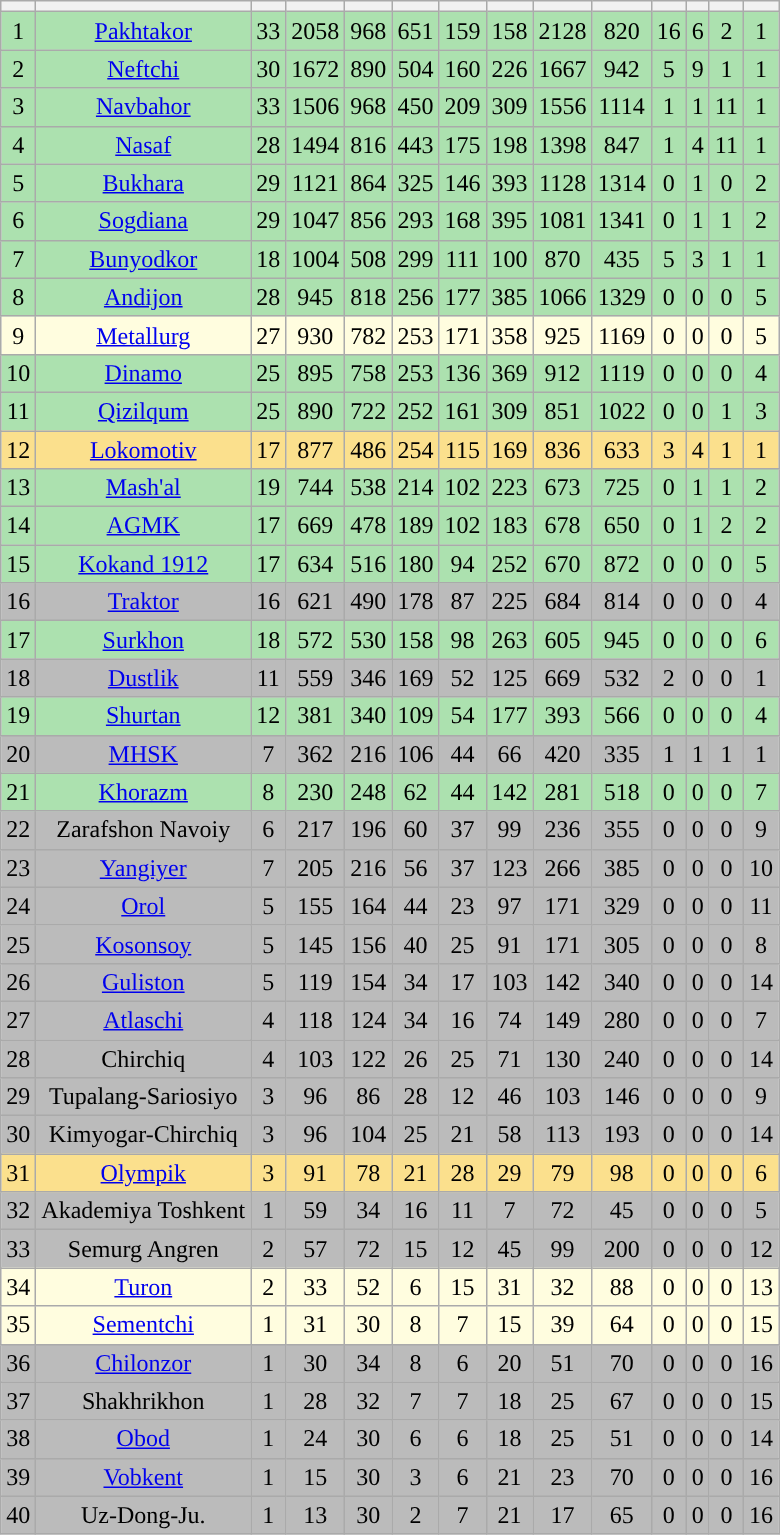<table class="wikitable sortable" style="text-align:center; font-size:100%;">
<tr>
<th></th>
<th></th>
<th></th>
<th></th>
<th></th>
<th></th>
<th></th>
<th></th>
<th></th>
<th></th>
<th></th>
<th></th>
<th></th>
<th></th>
</tr>
<tr align="center" bgcolor="#ACE1AF">
<td>1</td>
<td><a href='#'>Pakhtakor</a></td>
<td>33</td>
<td>2058</td>
<td>968</td>
<td>651</td>
<td>159</td>
<td>158</td>
<td>2128</td>
<td>820</td>
<td>16</td>
<td>6</td>
<td>2</td>
<td>1</td>
</tr>
<tr align="center" bgcolor="#ACE1AF">
<td>2</td>
<td><a href='#'>Neftchi</a></td>
<td>30</td>
<td>1672</td>
<td>890</td>
<td>504</td>
<td>160</td>
<td>226</td>
<td>1667</td>
<td>942</td>
<td>5</td>
<td>9</td>
<td>1</td>
<td>1</td>
</tr>
<tr align="center" bgcolor="#ACE1AF">
<td>3</td>
<td><a href='#'>Navbahor</a></td>
<td>33</td>
<td>1506</td>
<td>968</td>
<td>450</td>
<td>209</td>
<td>309</td>
<td>1556</td>
<td>1114</td>
<td>1</td>
<td>1</td>
<td>11</td>
<td>1</td>
</tr>
<tr align="center" bgcolor="#ACE1AF">
<td>4</td>
<td><a href='#'>Nasaf</a></td>
<td>28</td>
<td>1494</td>
<td>816</td>
<td>443</td>
<td>175</td>
<td>198</td>
<td>1398</td>
<td>847</td>
<td>1</td>
<td>4</td>
<td>11</td>
<td>1</td>
</tr>
<tr align="center" bgcolor="#ACE1AF">
<td>5</td>
<td><a href='#'>Bukhara</a></td>
<td>29</td>
<td>1121</td>
<td>864</td>
<td>325</td>
<td>146</td>
<td>393</td>
<td>1128</td>
<td>1314</td>
<td>0</td>
<td>1</td>
<td>0</td>
<td>2</td>
</tr>
<tr align="center" bgcolor="#ACE1AF">
<td>6</td>
<td><a href='#'>Sogdiana</a></td>
<td>29</td>
<td>1047</td>
<td>856</td>
<td>293</td>
<td>168</td>
<td>395</td>
<td>1081</td>
<td>1341</td>
<td>0</td>
<td>1</td>
<td>1</td>
<td>2</td>
</tr>
<tr align="center" bgcolor="#ACE1AF">
<td>7</td>
<td><a href='#'>Bunyodkor</a></td>
<td>18</td>
<td>1004</td>
<td>508</td>
<td>299</td>
<td>111</td>
<td>100</td>
<td>870</td>
<td>435</td>
<td>5</td>
<td>3</td>
<td>1</td>
<td>1</td>
</tr>
<tr align="center" bgcolor="#ACE1AF">
<td>8</td>
<td><a href='#'>Andijon</a></td>
<td>28</td>
<td>945</td>
<td>818</td>
<td>256</td>
<td>177</td>
<td>385</td>
<td>1066</td>
<td>1329</td>
<td>0</td>
<td>0</td>
<td>0</td>
<td>5</td>
</tr>
<tr align="center" bgcolor="#fffddf">
<td>9</td>
<td><a href='#'>Metallurg</a></td>
<td>27</td>
<td>930</td>
<td>782</td>
<td>253</td>
<td>171</td>
<td>358</td>
<td>925</td>
<td>1169</td>
<td>0</td>
<td>0</td>
<td>0</td>
<td>5</td>
</tr>
<tr align="center" bgcolor="#ACE1AF">
<td>10</td>
<td><a href='#'>Dinamo</a></td>
<td>25</td>
<td>895</td>
<td>758</td>
<td>253</td>
<td>136</td>
<td>369</td>
<td>912</td>
<td>1119</td>
<td>0</td>
<td>0</td>
<td>0</td>
<td>4</td>
</tr>
<tr align="center" bgcolor="#ACE1AF">
<td>11</td>
<td><a href='#'>Qizilqum</a></td>
<td>25</td>
<td>890</td>
<td>722</td>
<td>252</td>
<td>161</td>
<td>309</td>
<td>851</td>
<td>1022</td>
<td>0</td>
<td>0</td>
<td>1</td>
<td>3</td>
</tr>
<tr align="center" bgcolor="#FBE08D">
<td>12</td>
<td><a href='#'>Lokomotiv</a></td>
<td>17</td>
<td>877</td>
<td>486</td>
<td>254</td>
<td>115</td>
<td>169</td>
<td>836</td>
<td>633</td>
<td>3</td>
<td>4</td>
<td>1</td>
<td>1</td>
</tr>
<tr align="center" bgcolor="#ACE1AF">
<td>13</td>
<td><a href='#'>Mash'al</a></td>
<td>19</td>
<td>744</td>
<td>538</td>
<td>214</td>
<td>102</td>
<td>223</td>
<td>673</td>
<td>725</td>
<td>0</td>
<td>1</td>
<td>1</td>
<td>2</td>
</tr>
<tr align="center" bgcolor="#ACE1AF">
<td>14</td>
<td><a href='#'>AGMK</a></td>
<td>17</td>
<td>669</td>
<td>478</td>
<td>189</td>
<td>102</td>
<td>183</td>
<td>678</td>
<td>650</td>
<td>0</td>
<td>1</td>
<td>2</td>
<td>2</td>
</tr>
<tr align="center" bgcolor="#ACE1AF">
<td>15</td>
<td><a href='#'>Kokand 1912</a></td>
<td>17</td>
<td>634</td>
<td>516</td>
<td>180</td>
<td>94</td>
<td>252</td>
<td>670</td>
<td>872</td>
<td>0</td>
<td>0</td>
<td>0</td>
<td>5</td>
</tr>
<tr align="center" bgcolor="#BBBBBB">
<td>16</td>
<td><a href='#'>Traktor</a></td>
<td>16</td>
<td>621</td>
<td>490</td>
<td>178</td>
<td>87</td>
<td>225</td>
<td>684</td>
<td>814</td>
<td>0</td>
<td>0</td>
<td>0</td>
<td>4</td>
</tr>
<tr align="center" bgcolor="#ACE1AF">
<td>17</td>
<td><a href='#'>Surkhon</a></td>
<td>18</td>
<td>572</td>
<td>530</td>
<td>158</td>
<td>98</td>
<td>263</td>
<td>605</td>
<td>945</td>
<td>0</td>
<td>0</td>
<td>0</td>
<td>6</td>
</tr>
<tr align="center" bgcolor="#BBBBBB">
<td>18</td>
<td><a href='#'>Dustlik</a></td>
<td>11</td>
<td>559</td>
<td>346</td>
<td>169</td>
<td>52</td>
<td>125</td>
<td>669</td>
<td>532</td>
<td>2</td>
<td>0</td>
<td>0</td>
<td>1</td>
</tr>
<tr align="center" bgcolor="#ACE1AF">
<td>19</td>
<td><a href='#'>Shurtan</a></td>
<td>12</td>
<td>381</td>
<td>340</td>
<td>109</td>
<td>54</td>
<td>177</td>
<td>393</td>
<td>566</td>
<td>0</td>
<td>0</td>
<td>0</td>
<td>4</td>
</tr>
<tr align="center" bgcolor="#BBBBBB">
<td>20</td>
<td><a href='#'>MHSK</a></td>
<td>7</td>
<td>362</td>
<td>216</td>
<td>106</td>
<td>44</td>
<td>66</td>
<td>420</td>
<td>335</td>
<td>1</td>
<td>1</td>
<td>1</td>
<td>1</td>
</tr>
<tr align="center" bgcolor="#ACE1AF">
<td>21</td>
<td><a href='#'>Khorazm</a></td>
<td>8</td>
<td>230</td>
<td>248</td>
<td>62</td>
<td>44</td>
<td>142</td>
<td>281</td>
<td>518</td>
<td>0</td>
<td>0</td>
<td>0</td>
<td>7</td>
</tr>
<tr align="center" bgcolor="#BBBBBB">
<td>22</td>
<td>Zarafshon Navoiy</td>
<td>6</td>
<td>217</td>
<td>196</td>
<td>60</td>
<td>37</td>
<td>99</td>
<td>236</td>
<td>355</td>
<td>0</td>
<td>0</td>
<td>0</td>
<td>9</td>
</tr>
<tr align="center" bgcolor="#BBBBBB">
<td>23</td>
<td><a href='#'>Yangiyer</a></td>
<td>7</td>
<td>205</td>
<td>216</td>
<td>56</td>
<td>37</td>
<td>123</td>
<td>266</td>
<td>385</td>
<td>0</td>
<td>0</td>
<td>0</td>
<td>10</td>
</tr>
<tr align="center" bgcolor="#BBBBBB">
<td>24</td>
<td><a href='#'>Orol</a></td>
<td>5</td>
<td>155</td>
<td>164</td>
<td>44</td>
<td>23</td>
<td>97</td>
<td>171</td>
<td>329</td>
<td>0</td>
<td>0</td>
<td>0</td>
<td>11</td>
</tr>
<tr align="center" bgcolor="#BBBBBB">
<td>25</td>
<td><a href='#'>Kosonsoy</a></td>
<td>5</td>
<td>145</td>
<td>156</td>
<td>40</td>
<td>25</td>
<td>91</td>
<td>171</td>
<td>305</td>
<td>0</td>
<td>0</td>
<td>0</td>
<td>8</td>
</tr>
<tr align="center" bgcolor="#BBBBBB">
<td>26</td>
<td><a href='#'>Guliston</a></td>
<td>5</td>
<td>119</td>
<td>154</td>
<td>34</td>
<td>17</td>
<td>103</td>
<td>142</td>
<td>340</td>
<td>0</td>
<td>0</td>
<td>0</td>
<td>14</td>
</tr>
<tr align="center" bgcolor="#BBBBBB">
<td>27</td>
<td><a href='#'>Atlaschi</a></td>
<td>4</td>
<td>118</td>
<td>124</td>
<td>34</td>
<td>16</td>
<td>74</td>
<td>149</td>
<td>280</td>
<td>0</td>
<td>0</td>
<td>0</td>
<td>7</td>
</tr>
<tr align="center" bgcolor="#BBBBBB">
<td>28</td>
<td>Chirchiq</td>
<td>4</td>
<td>103</td>
<td>122</td>
<td>26</td>
<td>25</td>
<td>71</td>
<td>130</td>
<td>240</td>
<td>0</td>
<td>0</td>
<td>0</td>
<td>14</td>
</tr>
<tr align="center" bgcolor="#BBBBBB">
<td>29</td>
<td>Tupalang-Sariosiyo</td>
<td>3</td>
<td>96</td>
<td>86</td>
<td>28</td>
<td>12</td>
<td>46</td>
<td>103</td>
<td>146</td>
<td>0</td>
<td>0</td>
<td>0</td>
<td>9</td>
</tr>
<tr align="center" bgcolor="#BBBBBB">
<td>30</td>
<td>Kimyogar-Chirchiq</td>
<td>3</td>
<td>96</td>
<td>104</td>
<td>25</td>
<td>21</td>
<td>58</td>
<td>113</td>
<td>193</td>
<td>0</td>
<td>0</td>
<td>0</td>
<td>14</td>
</tr>
<tr align="center" bgcolor="#FBE08D">
<td>31</td>
<td><a href='#'>Olympik</a></td>
<td>3</td>
<td>91</td>
<td>78</td>
<td>21</td>
<td>28</td>
<td>29</td>
<td>79</td>
<td>98</td>
<td>0</td>
<td>0</td>
<td>0</td>
<td>6</td>
</tr>
<tr align="center" bgcolor="#BBBBBB">
<td>32</td>
<td>Akademiya Toshkent</td>
<td>1</td>
<td>59</td>
<td>34</td>
<td>16</td>
<td>11</td>
<td>7</td>
<td>72</td>
<td>45</td>
<td>0</td>
<td>0</td>
<td>0</td>
<td>5</td>
</tr>
<tr align="center" bgcolor="#BBBBBB">
<td>33</td>
<td>Semurg Angren</td>
<td>2</td>
<td>57</td>
<td>72</td>
<td>15</td>
<td>12</td>
<td>45</td>
<td>99</td>
<td>200</td>
<td>0</td>
<td>0</td>
<td>0</td>
<td>12</td>
</tr>
<tr align="center" bgcolor="#fffddf">
<td>34</td>
<td><a href='#'>Turon</a></td>
<td>2</td>
<td>33</td>
<td>52</td>
<td>6</td>
<td>15</td>
<td>31</td>
<td>32</td>
<td>88</td>
<td>0</td>
<td>0</td>
<td>0</td>
<td>13</td>
</tr>
<tr align="center" bgcolor="#fffddf">
<td>35</td>
<td><a href='#'>Sementchi</a></td>
<td>1</td>
<td>31</td>
<td>30</td>
<td>8</td>
<td>7</td>
<td>15</td>
<td>39</td>
<td>64</td>
<td>0</td>
<td>0</td>
<td>0</td>
<td>15</td>
</tr>
<tr align="center" bgcolor="#BBBBBB">
<td>36</td>
<td><a href='#'>Chilonzor</a></td>
<td>1</td>
<td>30</td>
<td>34</td>
<td>8</td>
<td>6</td>
<td>20</td>
<td>51</td>
<td>70</td>
<td>0</td>
<td>0</td>
<td>0</td>
<td>16</td>
</tr>
<tr align="center" bgcolor="#BBBBBB">
<td>37</td>
<td>Shakhrikhon</td>
<td>1</td>
<td>28</td>
<td>32</td>
<td>7</td>
<td>7</td>
<td>18</td>
<td>25</td>
<td>67</td>
<td>0</td>
<td>0</td>
<td>0</td>
<td>15</td>
</tr>
<tr align="center" bgcolor="#BBBBBB">
<td>38</td>
<td><a href='#'>Obod</a></td>
<td>1</td>
<td>24</td>
<td>30</td>
<td>6</td>
<td>6</td>
<td>18</td>
<td>25</td>
<td>51</td>
<td>0</td>
<td>0</td>
<td>0</td>
<td>14</td>
</tr>
<tr align="center" bgcolor="#BBBBBB">
<td>39</td>
<td><a href='#'>Vobkent</a></td>
<td>1</td>
<td>15</td>
<td>30</td>
<td>3</td>
<td>6</td>
<td>21</td>
<td>23</td>
<td>70</td>
<td>0</td>
<td>0</td>
<td>0</td>
<td>16</td>
</tr>
<tr align="center" bgcolor="#BBBBBB">
<td>40</td>
<td>Uz-Dong-Ju.</td>
<td>1</td>
<td>13</td>
<td>30</td>
<td>2</td>
<td>7</td>
<td>21</td>
<td>17</td>
<td>65</td>
<td>0</td>
<td>0</td>
<td>0</td>
<td>16</td>
</tr>
</table>
